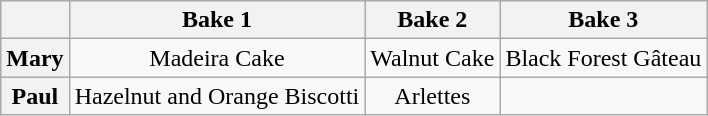<table class="wikitable" style="text-align:center;">
<tr>
<th scope="col"></th>
<th scope="col">Bake 1</th>
<th scope="col">Bake 2</th>
<th scope="col">Bake 3</th>
</tr>
<tr>
<th scope="row">Mary</th>
<td>Madeira Cake</td>
<td>Walnut Cake</td>
<td>Black Forest Gâteau</td>
</tr>
<tr>
<th scope="row">Paul</th>
<td>Hazelnut and Orange Biscotti</td>
<td>Arlettes</td>
<td></td>
</tr>
</table>
